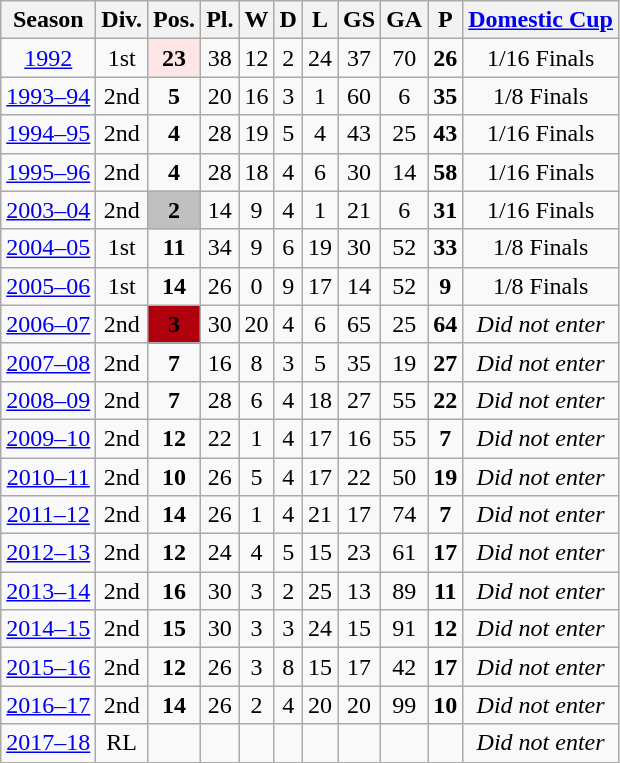<table class="wikitable">
<tr>
<th>Season</th>
<th>Div.</th>
<th>Pos.</th>
<th>Pl.</th>
<th>W</th>
<th>D</th>
<th>L</th>
<th>GS</th>
<th>GA</th>
<th>P</th>
<th><a href='#'>Domestic Cup</a></th>
</tr>
<tr>
<td align=center><a href='#'>1992</a></td>
<td align=center>1st</td>
<td align=center bgcolor=#FFE6E6><strong>23</strong></td>
<td align=center>38</td>
<td align=center>12</td>
<td align=center>2</td>
<td align=center>24</td>
<td align=center>37</td>
<td align=center>70</td>
<td align=center><strong>26</strong></td>
<td align=center>1/16 Finals</td>
</tr>
<tr>
<td align=center><a href='#'>1993–94</a></td>
<td align=center>2nd</td>
<td align=center><strong>5</strong></td>
<td align=center>20</td>
<td align=center>16</td>
<td align=center>3</td>
<td align=center>1</td>
<td align=center>60</td>
<td align=center>6</td>
<td align=center><strong>35</strong></td>
<td align=center>1/8 Finals</td>
</tr>
<tr>
<td align=center><a href='#'>1994–95</a></td>
<td align=center>2nd</td>
<td align=center><strong>4</strong></td>
<td align=center>28</td>
<td align=center>19</td>
<td align=center>5</td>
<td align=center>4</td>
<td align=center>43</td>
<td align=center>25</td>
<td align=center><strong>43</strong></td>
<td align=center>1/16 Finals</td>
</tr>
<tr>
<td align=center><a href='#'>1995–96</a></td>
<td align=center>2nd</td>
<td align=center><strong>4</strong></td>
<td align=center>28</td>
<td align=center>18</td>
<td align=center>4</td>
<td align=center>6</td>
<td align=center>30</td>
<td align=center>14</td>
<td align=center><strong>58</strong></td>
<td align=center>1/16 Finals</td>
</tr>
<tr>
<td align=center><a href='#'>2003–04</a></td>
<td align=center>2nd</td>
<td align=center bgcolor=silver><strong>2</strong></td>
<td align=center>14</td>
<td align=center>9</td>
<td align=center>4</td>
<td align=center>1</td>
<td align=center>21</td>
<td align=center>6</td>
<td align=center><strong>31</strong></td>
<td align=center>1/16 Finals</td>
</tr>
<tr>
<td align=center><a href='#'>2004–05</a></td>
<td align=center>1st</td>
<td align=center><strong>11</strong></td>
<td align=center>34</td>
<td align=center>9</td>
<td align=center>6</td>
<td align=center>19</td>
<td align=center>30</td>
<td align=center>52</td>
<td align=center><strong>33</strong></td>
<td align=center>1/8 Finals</td>
</tr>
<tr>
<td align=center><a href='#'>2005–06</a></td>
<td align=center>1st</td>
<td align=center><strong>14</strong></td>
<td align=center>26</td>
<td align=center>0</td>
<td align=center>9</td>
<td align=center>17</td>
<td align=center>14</td>
<td align=center>52</td>
<td align=center><strong>9</strong></td>
<td align=center>1/8 Finals</td>
</tr>
<tr>
<td align=center><a href='#'>2006–07</a></td>
<td align=center>2nd</td>
<td align=center bgcolor=bronze><strong>3</strong></td>
<td align=center>30</td>
<td align=center>20</td>
<td align=center>4</td>
<td align=center>6</td>
<td align=center>65</td>
<td align=center>25</td>
<td align=center><strong>64</strong></td>
<td align=center><em>Did not enter</em></td>
</tr>
<tr>
<td align=center><a href='#'>2007–08</a></td>
<td align=center>2nd</td>
<td align=center><strong>7</strong></td>
<td align=center>16</td>
<td align=center>8</td>
<td align=center>3</td>
<td align=center>5</td>
<td align=center>35</td>
<td align=center>19</td>
<td align=center><strong>27</strong></td>
<td align=center><em>Did not enter</em></td>
</tr>
<tr>
<td align=center><a href='#'>2008–09</a></td>
<td align=center>2nd</td>
<td align=center><strong>7</strong></td>
<td align=center>28</td>
<td align=center>6</td>
<td align=center>4</td>
<td align=center>18</td>
<td align=center>27</td>
<td align=center>55</td>
<td align=center><strong>22</strong></td>
<td align=center><em>Did not enter</em></td>
</tr>
<tr>
<td align=center><a href='#'>2009–10</a></td>
<td align=center>2nd</td>
<td align=center><strong>12</strong></td>
<td align=center>22</td>
<td align=center>1</td>
<td align=center>4</td>
<td align=center>17</td>
<td align=center>16</td>
<td align=center>55</td>
<td align=center><strong>7</strong></td>
<td align=center><em>Did not enter</em></td>
</tr>
<tr>
<td align=center><a href='#'>2010–11</a></td>
<td align=center>2nd</td>
<td align=center><strong>10</strong></td>
<td align=center>26</td>
<td align=center>5</td>
<td align=center>4</td>
<td align=center>17</td>
<td align=center>22</td>
<td align=center>50</td>
<td align=center><strong>19</strong></td>
<td align=center><em>Did not enter</em></td>
</tr>
<tr>
<td align=center><a href='#'>2011–12</a></td>
<td align=center>2nd</td>
<td align=center><strong>14</strong></td>
<td align=center>26</td>
<td align=center>1</td>
<td align=center>4</td>
<td align=center>21</td>
<td align=center>17</td>
<td align=center>74</td>
<td align=center><strong>7</strong></td>
<td align=center><em>Did not enter</em></td>
</tr>
<tr>
<td align=center><a href='#'>2012–13</a></td>
<td align=center>2nd</td>
<td align=center><strong>12</strong></td>
<td align=center>24</td>
<td align=center>4</td>
<td align=center>5</td>
<td align=center>15</td>
<td align=center>23</td>
<td align=center>61</td>
<td align=center><strong>17</strong></td>
<td align=center><em>Did not enter</em></td>
</tr>
<tr>
<td align=center><a href='#'>2013–14</a></td>
<td align=center>2nd</td>
<td align=center><strong>16</strong></td>
<td align=center>30</td>
<td align=center>3</td>
<td align=center>2</td>
<td align=center>25</td>
<td align=center>13</td>
<td align=center>89</td>
<td align=center><strong>11</strong></td>
<td align=center><em>Did not enter</em></td>
</tr>
<tr>
<td align=center><a href='#'>2014–15</a></td>
<td align=center>2nd</td>
<td align=center><strong>15</strong></td>
<td align=center>30</td>
<td align=center>3</td>
<td align=center>3</td>
<td align=center>24</td>
<td align=center>15</td>
<td align=center>91</td>
<td align=center><strong>12</strong></td>
<td align=center><em>Did not enter</em></td>
</tr>
<tr>
<td align=center><a href='#'>2015–16</a></td>
<td align=center>2nd</td>
<td align=center><strong>12</strong></td>
<td align=center>26</td>
<td align=center>3</td>
<td align=center>8</td>
<td align=center>15</td>
<td align=center>17</td>
<td align=center>42</td>
<td align=center><strong>17</strong></td>
<td align=center><em>Did not enter</em></td>
</tr>
<tr>
<td align=center><a href='#'>2016–17</a></td>
<td align=center>2nd</td>
<td align=center><strong>14</strong></td>
<td align=center>26</td>
<td align=center>2</td>
<td align=center>4</td>
<td align=center>20</td>
<td align=center>20</td>
<td align=center>99</td>
<td align=center><strong>10</strong></td>
<td align=center><em>Did not enter</em></td>
</tr>
<tr>
<td align=center><a href='#'>2017–18</a></td>
<td align=center>RL</td>
<td align=center></td>
<td align=center></td>
<td align=center></td>
<td align=center></td>
<td align=center></td>
<td align=center></td>
<td align=center></td>
<td align=center></td>
<td align=center><em>Did not enter</em></td>
</tr>
</table>
